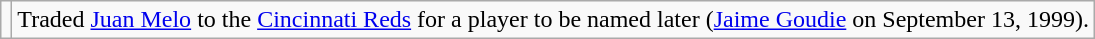<table class="wikitable">
<tr>
<td></td>
<td>Traded <a href='#'>Juan Melo</a> to the <a href='#'>Cincinnati Reds</a> for a player to be named later (<a href='#'>Jaime Goudie</a> on September 13, 1999).</td>
</tr>
</table>
